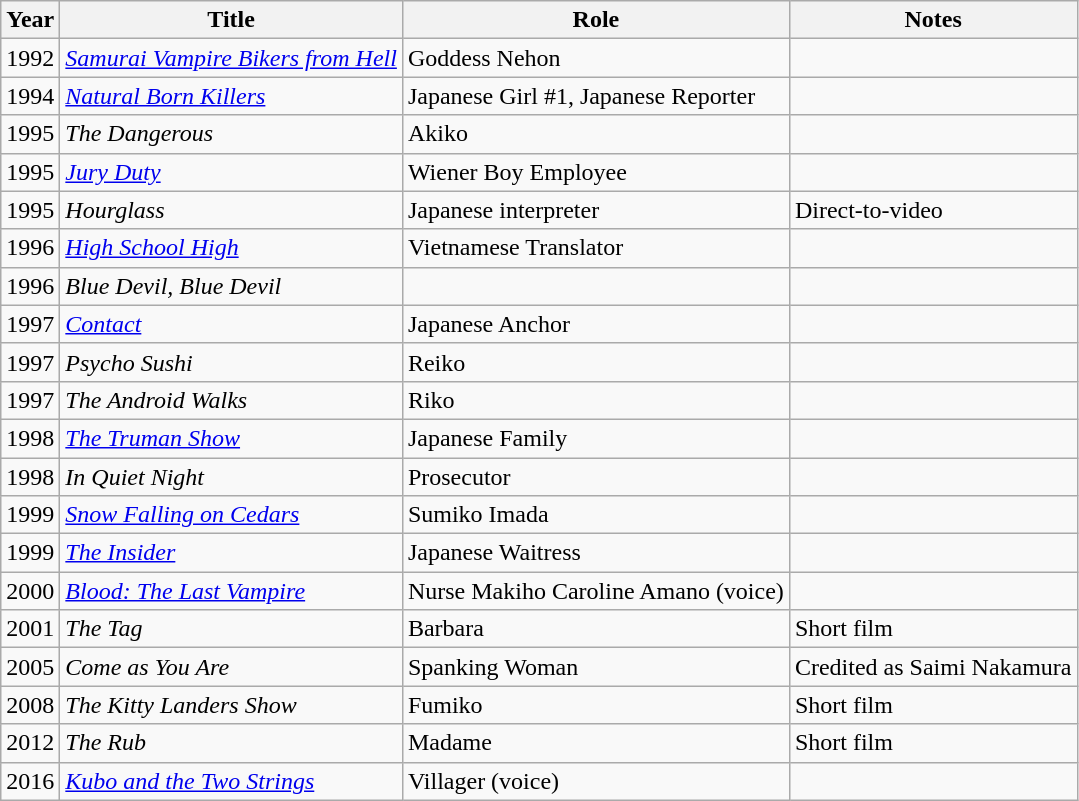<table class="wikitable sortable">
<tr>
<th>Year</th>
<th>Title</th>
<th>Role</th>
<th>Notes</th>
</tr>
<tr>
<td>1992</td>
<td><em><a href='#'>Samurai Vampire Bikers from Hell</a></em></td>
<td>Goddess Nehon</td>
<td></td>
</tr>
<tr>
<td>1994</td>
<td><em><a href='#'>Natural Born Killers</a></em></td>
<td>Japanese Girl #1, Japanese Reporter</td>
<td></td>
</tr>
<tr>
<td>1995</td>
<td><em>The Dangerous</em></td>
<td>Akiko</td>
<td></td>
</tr>
<tr>
<td>1995</td>
<td><em><a href='#'>Jury Duty</a></em></td>
<td>Wiener Boy Employee</td>
<td></td>
</tr>
<tr>
<td>1995</td>
<td><em>Hourglass</em></td>
<td>Japanese interpreter</td>
<td>Direct-to-video</td>
</tr>
<tr>
<td>1996</td>
<td><em><a href='#'>High School High</a></em></td>
<td>Vietnamese Translator</td>
<td></td>
</tr>
<tr>
<td>1996</td>
<td><em>Blue Devil, Blue Devil</em></td>
<td></td>
<td></td>
</tr>
<tr>
<td>1997</td>
<td><em><a href='#'>Contact</a></em></td>
<td>Japanese Anchor</td>
<td></td>
</tr>
<tr>
<td>1997</td>
<td><em>Psycho Sushi</em></td>
<td>Reiko</td>
<td></td>
</tr>
<tr>
<td>1997</td>
<td><em>The Android Walks</em></td>
<td>Riko</td>
<td></td>
</tr>
<tr>
<td>1998</td>
<td><em><a href='#'>The Truman Show</a></em></td>
<td>Japanese Family</td>
<td></td>
</tr>
<tr>
<td>1998</td>
<td><em>In Quiet Night</em></td>
<td>Prosecutor</td>
<td></td>
</tr>
<tr>
<td>1999</td>
<td><em><a href='#'>Snow Falling on Cedars</a></em></td>
<td>Sumiko Imada</td>
<td></td>
</tr>
<tr>
<td>1999</td>
<td><em><a href='#'>The Insider</a></em></td>
<td>Japanese Waitress</td>
<td></td>
</tr>
<tr>
<td>2000</td>
<td><em><a href='#'>Blood: The Last Vampire</a></em></td>
<td>Nurse Makiho Caroline Amano (voice)</td>
<td></td>
</tr>
<tr>
<td>2001</td>
<td><em>The Tag</em></td>
<td>Barbara</td>
<td>Short film</td>
</tr>
<tr>
<td>2005</td>
<td><em>Come as You Are</em></td>
<td>Spanking Woman</td>
<td>Credited as Saimi Nakamura</td>
</tr>
<tr>
<td>2008</td>
<td><em>The Kitty Landers Show</em></td>
<td>Fumiko</td>
<td>Short film</td>
</tr>
<tr>
<td>2012</td>
<td><em>The Rub</em></td>
<td>Madame</td>
<td>Short film</td>
</tr>
<tr>
<td>2016</td>
<td><em><a href='#'>Kubo and the Two Strings</a></em></td>
<td>Villager (voice)</td>
<td></td>
</tr>
</table>
